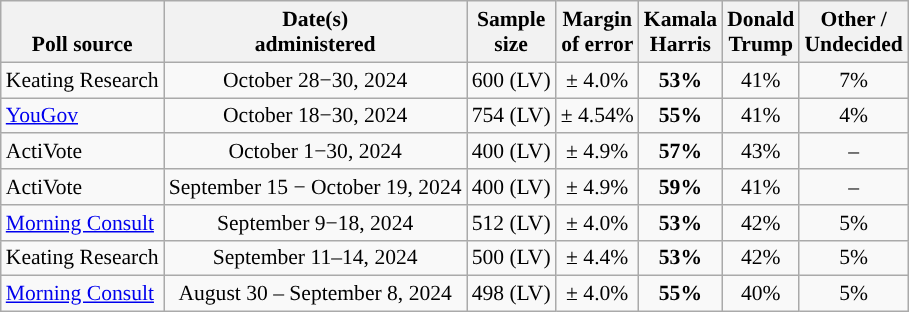<table class="wikitable sortable mw-datatable" style="font-size:90%;text-align:center;line-height:17px">
<tr valign=bottom>
<th>Poll source</th>
<th>Date(s)<br>administered</th>
<th>Sample<br>size</th>
<th>Margin<br>of error</th>
<th class="unsortable">Kamala<br>Harris<br></th>
<th class="unsortable">Donald<br>Trump<br></th>
<th class="unsortable">Other /<br>Undecided</th>
</tr>
<tr>
<td style="text-align:left;">Keating Research</td>
<td data-sort-value="2024-09-18">October 28−30, 2024</td>
<td>600 (LV)</td>
<td>± 4.0%</td>
<td style="color:black;background-color:"><strong>53%</strong></td>
<td>41%</td>
<td>7%</td>
</tr>
<tr>
<td style="text-align:left;"><a href='#'>YouGov</a></td>
<td data-sort-value="2024-09-18">October 18−30, 2024</td>
<td>754 (LV)</td>
<td>± 4.54%</td>
<td style="color:black;background-color:"><strong>55%</strong></td>
<td>41%</td>
<td>4%</td>
</tr>
<tr>
<td style="text-align:left;">ActiVote</td>
<td data-sort-value="2024-09-18">October 1−30, 2024</td>
<td>400 (LV)</td>
<td>± 4.9%</td>
<td style="color:black;background-color:"><strong>57%</strong></td>
<td>43%</td>
<td>–</td>
</tr>
<tr>
<td style="text-align:left;">ActiVote</td>
<td data-sort-value="2024-09-18">September 15 − October 19, 2024</td>
<td>400 (LV)</td>
<td>± 4.9%</td>
<td style="color:black;background-color:"><strong>59%</strong></td>
<td>41%</td>
<td>–</td>
</tr>
<tr>
<td style="text-align:left;"><a href='#'>Morning Consult</a></td>
<td data-sort-value="2024-09-18">September 9−18, 2024</td>
<td>512 (LV)</td>
<td>± 4.0%</td>
<td style="color:black;background-color:"><strong>53%</strong></td>
<td>42%</td>
<td>5%</td>
</tr>
<tr>
<td style="text-align:left;">Keating Research</td>
<td data-sort-value="2024-09-14">September 11–14, 2024</td>
<td>500 (LV)</td>
<td>± 4.4%</td>
<td style="color:black;background-color:"><strong>53%</strong></td>
<td>42%</td>
<td>5%</td>
</tr>
<tr>
<td style="text-align:left;"><a href='#'>Morning Consult</a></td>
<td data-sort-value="2024-09-08">August 30 – September 8, 2024</td>
<td>498 (LV)</td>
<td>± 4.0%</td>
<td style="color:black;background-color:"><strong>55%</strong></td>
<td>40%</td>
<td>5%</td>
</tr>
</table>
